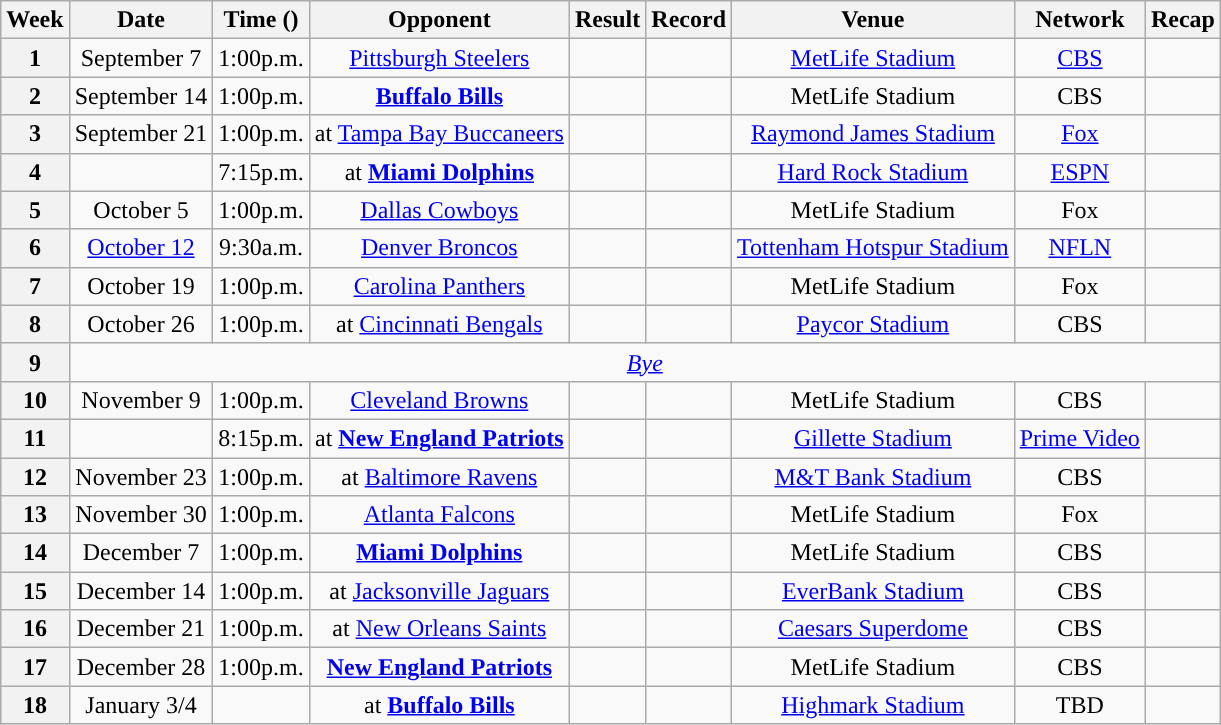<table class="wikitable" style="text-align:center">
<tr>
<th>Week</th>
<th>Date</th>
<th>Time (<a href='#'></a>)</th>
<th>Opponent</th>
<th>Result</th>
<th>Record</th>
<th>Venue</th>
<th>Network</th>
<th>Recap</th>
</tr>
<tr>
<th>1 </th>
<td>September 7</td>
<td>1:00p.m.</td>
<td><a href='#'>Pittsburgh Steelers</a></td>
<td></td>
<td></td>
<td><a href='#'>MetLife Stadium</a></td>
<td><a href='#'>CBS</a></td>
<td></td>
</tr>
<tr>
<th>2 </th>
<td>September 14</td>
<td>1:00p.m.</td>
<td><strong><a href='#'>Buffalo Bills</a></strong></td>
<td></td>
<td></td>
<td>MetLife Stadium</td>
<td>CBS</td>
<td></td>
</tr>
<tr>
<th>3 </th>
<td>September 21</td>
<td>1:00p.m.</td>
<td>at <a href='#'>Tampa Bay Buccaneers</a></td>
<td></td>
<td></td>
<td><a href='#'>Raymond James Stadium</a></td>
<td><a href='#'>Fox</a></td>
<td></td>
</tr>
<tr>
<th>4 </th>
<td></td>
<td>7:15p.m.</td>
<td>at <strong><a href='#'>Miami Dolphins</a></strong></td>
<td></td>
<td></td>
<td><a href='#'>Hard Rock Stadium</a></td>
<td><a href='#'>ESPN</a></td>
<td></td>
</tr>
<tr>
<th>5 </th>
<td>October 5</td>
<td>1:00p.m.</td>
<td><a href='#'>Dallas Cowboys</a></td>
<td></td>
<td></td>
<td>MetLife Stadium</td>
<td>Fox</td>
<td></td>
</tr>
<tr>
<th>6 </th>
<td><a href='#'>October 12</a></td>
<td>9:30a.m.</td>
<td><a href='#'>Denver Broncos</a></td>
<td></td>
<td></td>
<td> <a href='#'>Tottenham Hotspur Stadium</a> </td>
<td><a href='#'>NFLN</a></td>
<td></td>
</tr>
<tr>
<th>7 </th>
<td>October 19</td>
<td>1:00p.m.</td>
<td><a href='#'>Carolina Panthers</a></td>
<td></td>
<td></td>
<td>MetLife Stadium</td>
<td>Fox</td>
<td></td>
</tr>
<tr>
<th>8 </th>
<td>October 26</td>
<td>1:00p.m.</td>
<td>at <a href='#'>Cincinnati Bengals</a></td>
<td></td>
<td></td>
<td><a href='#'>Paycor Stadium</a></td>
<td>CBS</td>
<td></td>
</tr>
<tr>
<th>9</th>
<td colspan=8><em><a href='#'>Bye</a></em></td>
</tr>
<tr>
<th>10 </th>
<td>November 9</td>
<td>1:00p.m.</td>
<td><a href='#'>Cleveland Browns</a></td>
<td></td>
<td></td>
<td>MetLife Stadium</td>
<td>CBS</td>
<td></td>
</tr>
<tr>
<th>11 </th>
<td></td>
<td>8:15p.m.</td>
<td>at <strong><a href='#'>New England Patriots</a></strong></td>
<td></td>
<td></td>
<td><a href='#'>Gillette Stadium</a></td>
<td><a href='#'>Prime Video</a></td>
<td></td>
</tr>
<tr>
<th>12 </th>
<td>November 23</td>
<td>1:00p.m.</td>
<td>at <a href='#'>Baltimore Ravens</a></td>
<td></td>
<td></td>
<td><a href='#'>M&T Bank Stadium</a></td>
<td>CBS</td>
<td></td>
</tr>
<tr>
<th>13 </th>
<td>November 30</td>
<td>1:00p.m.</td>
<td><a href='#'>Atlanta Falcons</a></td>
<td></td>
<td></td>
<td>MetLife Stadium</td>
<td>Fox</td>
<td></td>
</tr>
<tr>
<th>14 </th>
<td>December 7</td>
<td>1:00p.m.</td>
<td><strong><a href='#'>Miami Dolphins</a></strong></td>
<td></td>
<td></td>
<td>MetLife Stadium</td>
<td>CBS</td>
<td></td>
</tr>
<tr>
<th>15 </th>
<td>December 14</td>
<td>1:00p.m.</td>
<td>at <a href='#'>Jacksonville Jaguars</a></td>
<td></td>
<td></td>
<td><a href='#'>EverBank Stadium</a></td>
<td>CBS</td>
<td></td>
</tr>
<tr>
<th>16 </th>
<td>December 21</td>
<td>1:00p.m.</td>
<td>at <a href='#'>New Orleans Saints</a></td>
<td></td>
<td></td>
<td><a href='#'>Caesars Superdome</a></td>
<td>CBS</td>
<td></td>
</tr>
<tr>
<th>17 </th>
<td>December 28</td>
<td>1:00p.m.</td>
<td><strong><a href='#'>New England Patriots</a></strong></td>
<td></td>
<td></td>
<td>MetLife Stadium</td>
<td>CBS</td>
<td></td>
</tr>
<tr>
<th>18 </th>
<td>January 3/4</td>
<td></td>
<td>at <strong><a href='#'>Buffalo Bills</a></strong></td>
<td></td>
<td></td>
<td><a href='#'>Highmark Stadium</a></td>
<td>TBD</td>
<td></td>
</tr>
</table>
